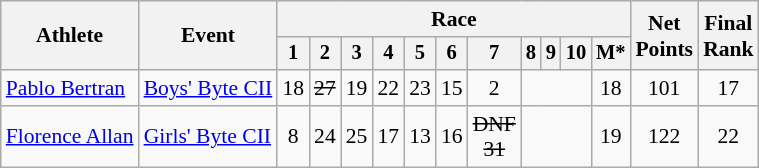<table class="wikitable" style="font-size:90%">
<tr>
<th rowspan="2">Athlete</th>
<th rowspan="2">Event</th>
<th colspan=11>Race</th>
<th rowspan=2>Net<br>Points</th>
<th rowspan=2>Final <br>Rank</th>
</tr>
<tr style="font-size:95%">
<th>1</th>
<th>2</th>
<th>3</th>
<th>4</th>
<th>5</th>
<th>6</th>
<th>7</th>
<th>8</th>
<th>9</th>
<th>10</th>
<th>M*</th>
</tr>
<tr align=center>
<td align=left><a href='#'>Pablo Bertran</a></td>
<td align=left><a href='#'>Boys' Byte CII</a></td>
<td>18</td>
<td><s>27</s></td>
<td>19</td>
<td>22</td>
<td>23</td>
<td>15</td>
<td>2</td>
<td colspan=3></td>
<td>18</td>
<td>101</td>
<td>17</td>
</tr>
<tr align=center>
<td align=left><a href='#'>Florence Allan</a></td>
<td align=left><a href='#'>Girls' Byte CII</a></td>
<td>8</td>
<td>24</td>
<td>25</td>
<td>17</td>
<td>13</td>
<td>16</td>
<td><s>DNF<br>31</s></td>
<td colspan=3></td>
<td>19</td>
<td>122</td>
<td>22</td>
</tr>
</table>
